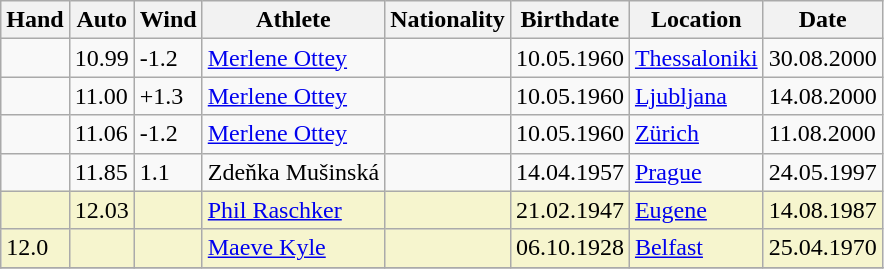<table class="wikitable">
<tr>
<th>Hand</th>
<th>Auto</th>
<th>Wind</th>
<th>Athlete</th>
<th>Nationality</th>
<th>Birthdate</th>
<th>Location</th>
<th>Date</th>
</tr>
<tr>
<td></td>
<td>10.99</td>
<td>-1.2</td>
<td><a href='#'>Merlene Ottey</a></td>
<td></td>
<td>10.05.1960</td>
<td><a href='#'>Thessaloniki</a></td>
<td>30.08.2000</td>
</tr>
<tr>
<td></td>
<td>11.00</td>
<td>+1.3</td>
<td><a href='#'>Merlene Ottey</a></td>
<td></td>
<td>10.05.1960</td>
<td><a href='#'>Ljubljana</a></td>
<td>14.08.2000</td>
</tr>
<tr>
<td></td>
<td>11.06</td>
<td>-1.2</td>
<td><a href='#'>Merlene Ottey</a></td>
<td></td>
<td>10.05.1960</td>
<td><a href='#'>Zürich</a></td>
<td>11.08.2000</td>
</tr>
<tr>
<td></td>
<td>11.85</td>
<td>1.1</td>
<td>Zdeňka Mušinská</td>
<td></td>
<td>14.04.1957</td>
<td><a href='#'>Prague</a></td>
<td>24.05.1997</td>
</tr>
<tr bgcolor=#f6F5CE>
<td></td>
<td>12.03</td>
<td></td>
<td><a href='#'>Phil Raschker</a></td>
<td></td>
<td>21.02.1947</td>
<td><a href='#'>Eugene</a></td>
<td>14.08.1987</td>
</tr>
<tr bgcolor=#f6F5CE>
<td>12.0</td>
<td></td>
<td></td>
<td><a href='#'>Maeve Kyle</a></td>
<td></td>
<td>06.10.1928</td>
<td><a href='#'>Belfast</a></td>
<td>25.04.1970</td>
</tr>
<tr>
</tr>
</table>
